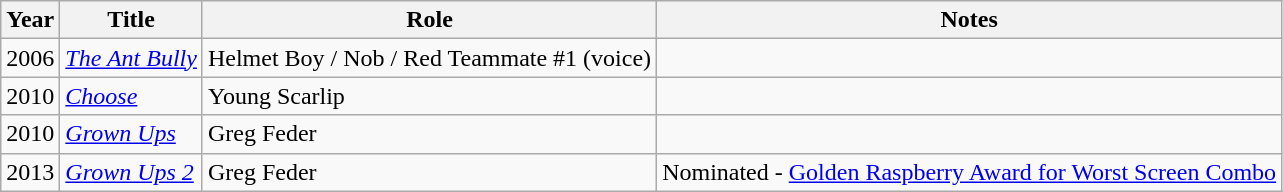<table class="wikitable sortable">
<tr>
<th>Year</th>
<th>Title</th>
<th>Role</th>
<th class="unsortable">Notes</th>
</tr>
<tr>
<td>2006</td>
<td><em><a href='#'>The Ant Bully</a></em></td>
<td>Helmet Boy / Nob / Red Teammate #1 (voice)</td>
<td></td>
</tr>
<tr>
<td>2010</td>
<td><em><a href='#'>Choose</a></em></td>
<td>Young Scarlip</td>
<td></td>
</tr>
<tr>
<td>2010</td>
<td><em><a href='#'>Grown Ups</a></em></td>
<td>Greg Feder</td>
<td></td>
</tr>
<tr>
<td>2013</td>
<td><em><a href='#'>Grown Ups 2</a></em></td>
<td>Greg Feder</td>
<td>Nominated - <a href='#'>Golden Raspberry Award for Worst Screen Combo</a></td>
</tr>
</table>
